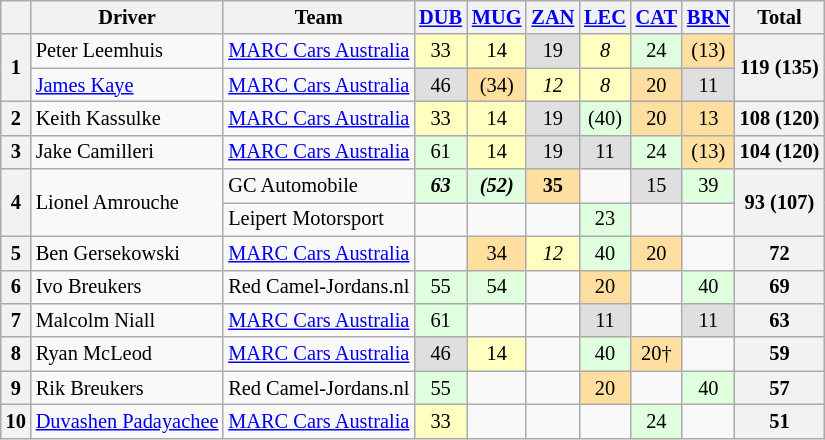<table class="wikitable" style="font-size: 85%; text-align:center;">
<tr>
<th></th>
<th>Driver</th>
<th>Team</th>
<th><a href='#'>DUB</a><br></th>
<th><a href='#'>MUG</a><br></th>
<th><a href='#'>ZAN</a><br></th>
<th><a href='#'>LEC</a><br></th>
<th><a href='#'>CAT</a><br></th>
<th><a href='#'>BRN</a><br></th>
<th>Total</th>
</tr>
<tr>
<th rowspan=2>1</th>
<td align=left> Peter Leemhuis</td>
<td align=left> <a href='#'>MARC Cars Australia</a></td>
<td style="background:#FFFFBF;">33</td>
<td style="background:#FFFFBF;">14</td>
<td style="background:#DFDFDF;">19</td>
<td style="background:#FFFFBF;"><em>8</em></td>
<td style="background:#DFFFDF;">24</td>
<td style="background:#FFDF9F;">(13)</td>
<th rowspan=2>119 (135)</th>
</tr>
<tr>
<td align=left> <a href='#'>James Kaye</a></td>
<td align=left> <a href='#'>MARC Cars Australia</a></td>
<td style="background:#DFDFDF;">46</td>
<td style="background:#FFDF9F;">(34)</td>
<td style="background:#FFFFBF;"><em>12</em></td>
<td style="background:#FFFFBF;"><em>8</em></td>
<td style="background:#FFDF9F;">20</td>
<td style="background:#DFDFDF;">11</td>
</tr>
<tr>
<th>2</th>
<td align=left> Keith Kassulke</td>
<td align=left> <a href='#'>MARC Cars Australia</a></td>
<td style="background:#FFFFBF;">33</td>
<td style="background:#FFFFBF;">14</td>
<td style="background:#DFDFDF;">19</td>
<td style="background:#DFFFDF;">(40)</td>
<td style="background:#FFDF9F;">20</td>
<td style="background:#FFDF9F;">13</td>
<th>108 (120)</th>
</tr>
<tr>
<th>3</th>
<td align=left> Jake Camilleri</td>
<td align=left> <a href='#'>MARC Cars Australia</a></td>
<td style="background:#DFFFDF;">61</td>
<td style="background:#FFFFBF;">14</td>
<td style="background:#DFDFDF;">19</td>
<td style="background:#DFDFDF;">11</td>
<td style="background:#DFFFDF;">24</td>
<td style="background:#FFDF9F;">(13)</td>
<th>104 (120)</th>
</tr>
<tr>
<th rowspan=2>4</th>
<td rowspan=2 align=left> Lionel Amrouche</td>
<td align=left> GC Automobile</td>
<td style="background:#DFFFDF;"><strong><em>63</em></strong></td>
<td style="background:#DFFFDF;"><strong><em>(52)</em></strong></td>
<td style="background:#FFDF9F;"><strong>35</strong></td>
<td></td>
<td style="background:#DFDFDF;">15</td>
<td style="background:#DFFFDF;">39</td>
<th rowspan=2>93 (107)</th>
</tr>
<tr>
<td align=left> Leipert Motorsport</td>
<td></td>
<td></td>
<td></td>
<td style="background:#DFFFDF;">23</td>
<td></td>
<td></td>
</tr>
<tr>
<th>5</th>
<td align=left> Ben Gersekowski</td>
<td align=left> <a href='#'>MARC Cars Australia</a></td>
<td></td>
<td style="background:#FFDF9F;">34</td>
<td style="background:#FFFFBF;"><em>12</em></td>
<td style="background:#DFFFDF;">40</td>
<td style="background:#FFDF9F;">20</td>
<td></td>
<th>72</th>
</tr>
<tr>
<th>6</th>
<td align=left> Ivo Breukers</td>
<td align=left> Red Camel-Jordans.nl</td>
<td style="background:#DFFFDF;">55</td>
<td style="background:#DFFFDF;">54</td>
<td></td>
<td style="background:#FFDF9F;">20</td>
<td></td>
<td style="background:#DFFFDF;">40</td>
<th>69</th>
</tr>
<tr>
<th>7</th>
<td align=left> Malcolm Niall</td>
<td align=left> <a href='#'>MARC Cars Australia</a></td>
<td style="background:#DFFFDF;">61</td>
<td></td>
<td></td>
<td style="background:#DFDFDF;">11</td>
<td></td>
<td style="background:#DFDFDF;">11</td>
<th>63</th>
</tr>
<tr>
<th>8</th>
<td align=left> Ryan McLeod</td>
<td align=left> <a href='#'>MARC Cars Australia</a></td>
<td style="background:#DFDFDF;">46</td>
<td style="background:#FFFFBF;">14</td>
<td></td>
<td style="background:#DFFFDF;">40</td>
<td style="background:#FFDF9F;">20†</td>
<td></td>
<th>59</th>
</tr>
<tr>
<th>9</th>
<td align=left> Rik Breukers</td>
<td align=left> Red Camel-Jordans.nl</td>
<td style="background:#DFFFDF;">55</td>
<td></td>
<td></td>
<td style="background:#FFDF9F;">20</td>
<td></td>
<td style="background:#DFFFDF;">40</td>
<th>57</th>
</tr>
<tr>
<th>10</th>
<td align=left> <a href='#'>Duvashen Padayachee</a></td>
<td align=left> <a href='#'>MARC Cars Australia</a></td>
<td style="background:#FFFFBF;">33</td>
<td></td>
<td></td>
<td></td>
<td style="background:#DFFFDF;">24</td>
<td></td>
<th>51</th>
</tr>
</table>
